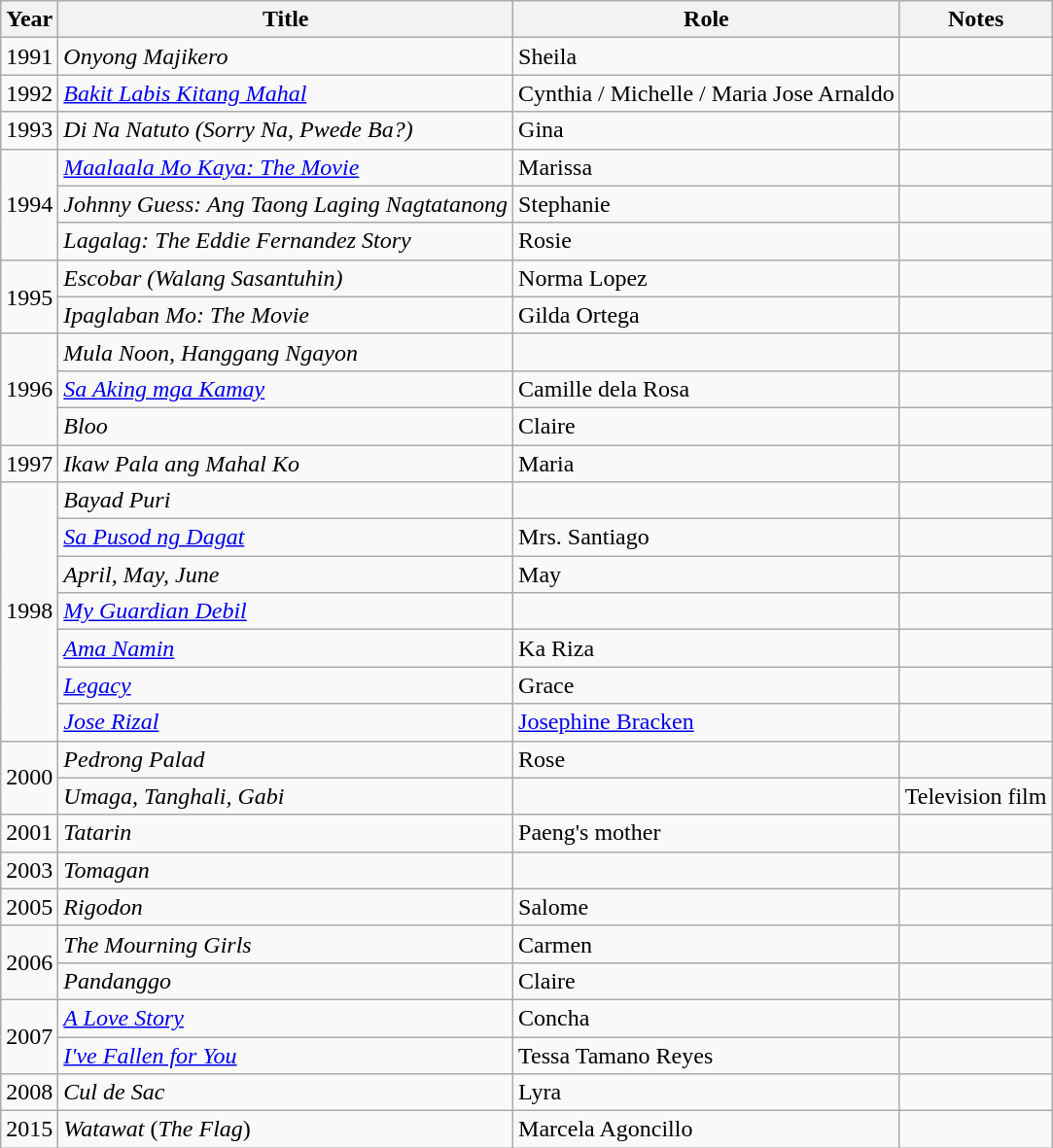<table class="wikitable sortable">
<tr>
<th>Year</th>
<th>Title</th>
<th>Role</th>
<th>Notes</th>
</tr>
<tr>
<td>1991</td>
<td><em>Onyong Majikero</em></td>
<td>Sheila</td>
<td></td>
</tr>
<tr>
<td>1992</td>
<td><em><a href='#'>Bakit Labis Kitang Mahal</a></em></td>
<td>Cynthia / Michelle / Maria Jose Arnaldo</td>
<td></td>
</tr>
<tr>
<td>1993</td>
<td><em>Di Na Natuto (Sorry Na, Pwede Ba?)</em></td>
<td>Gina</td>
<td></td>
</tr>
<tr>
<td rowspan="3">1994</td>
<td><em><a href='#'>Maalaala Mo Kaya: The Movie</a></em></td>
<td>Marissa</td>
<td></td>
</tr>
<tr>
<td><em>Johnny Guess: Ang Taong Laging Nagtatanong</em></td>
<td>Stephanie</td>
<td></td>
</tr>
<tr>
<td><em>Lagalag: The Eddie Fernandez Story</em></td>
<td>Rosie</td>
<td></td>
</tr>
<tr>
<td rowspan="2">1995</td>
<td><em>Escobar (Walang Sasantuhin)</em></td>
<td>Norma Lopez</td>
<td></td>
</tr>
<tr>
<td><em>Ipaglaban Mo: The Movie</em></td>
<td>Gilda Ortega</td>
<td></td>
</tr>
<tr>
<td rowspan="3">1996</td>
<td><em>Mula Noon, Hanggang Ngayon</em></td>
<td></td>
<td></td>
</tr>
<tr>
<td><em><a href='#'>Sa Aking mga Kamay</a></em></td>
<td>Camille dela Rosa</td>
<td></td>
</tr>
<tr>
<td><em>Bloo</em></td>
<td>Claire</td>
<td></td>
</tr>
<tr>
<td>1997</td>
<td><em>Ikaw Pala ang Mahal Ko</em></td>
<td>Maria</td>
<td></td>
</tr>
<tr>
<td rowspan="7">1998</td>
<td><em>Bayad Puri</em></td>
<td></td>
<td></td>
</tr>
<tr>
<td><em><a href='#'>Sa Pusod ng Dagat</a></em></td>
<td>Mrs. Santiago</td>
<td></td>
</tr>
<tr>
<td><em>April, May, June</em></td>
<td>May</td>
<td></td>
</tr>
<tr>
<td><em><a href='#'>My Guardian Debil</a></em></td>
<td></td>
<td></td>
</tr>
<tr>
<td><em><a href='#'>Ama Namin</a></em></td>
<td>Ka Riza</td>
<td></td>
</tr>
<tr>
<td><em><a href='#'>Legacy</a></em></td>
<td>Grace</td>
<td></td>
</tr>
<tr>
<td><em><a href='#'>Jose Rizal</a></em></td>
<td><a href='#'>Josephine Bracken</a></td>
<td></td>
</tr>
<tr>
<td rowspan="2">2000</td>
<td><em>Pedrong Palad</em></td>
<td>Rose</td>
<td></td>
</tr>
<tr>
<td><em>Umaga, Tanghali, Gabi</em></td>
<td></td>
<td>Television film</td>
</tr>
<tr>
<td>2001</td>
<td><em>Tatarin</em></td>
<td>Paeng's mother</td>
<td></td>
</tr>
<tr>
<td>2003</td>
<td><em>Tomagan</em></td>
<td></td>
<td></td>
</tr>
<tr>
<td>2005</td>
<td><em>Rigodon</em></td>
<td>Salome</td>
<td></td>
</tr>
<tr>
<td rowspan="2">2006</td>
<td><em>The Mourning Girls</em></td>
<td>Carmen</td>
<td></td>
</tr>
<tr>
<td><em>Pandanggo</em></td>
<td>Claire</td>
<td></td>
</tr>
<tr>
<td rowspan="2">2007</td>
<td><em><a href='#'>A Love Story</a></em></td>
<td>Concha</td>
<td></td>
</tr>
<tr>
<td><em><a href='#'>I've Fallen for You</a></em></td>
<td>Tessa Tamano Reyes</td>
<td></td>
</tr>
<tr>
<td>2008</td>
<td><em>Cul de Sac</em></td>
<td>Lyra</td>
<td></td>
</tr>
<tr>
<td>2015</td>
<td><em>Watawat</em> (<em>The Flag</em>)</td>
<td>Marcela Agoncillo</td>
<td></td>
</tr>
</table>
